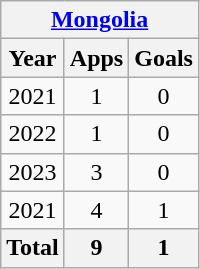<table class="wikitable" style="text-align:center">
<tr>
<th colspan=3><a href='#'>Mongolia</a></th>
</tr>
<tr>
<th>Year</th>
<th>Apps</th>
<th>Goals</th>
</tr>
<tr>
<td>2021</td>
<td>1</td>
<td>0</td>
</tr>
<tr>
<td>2022</td>
<td>1</td>
<td>0</td>
</tr>
<tr>
<td>2023</td>
<td>3</td>
<td>0</td>
</tr>
<tr>
<td>2021</td>
<td>4</td>
<td>1</td>
</tr>
<tr>
<th>Total</th>
<th>9</th>
<th>1</th>
</tr>
</table>
